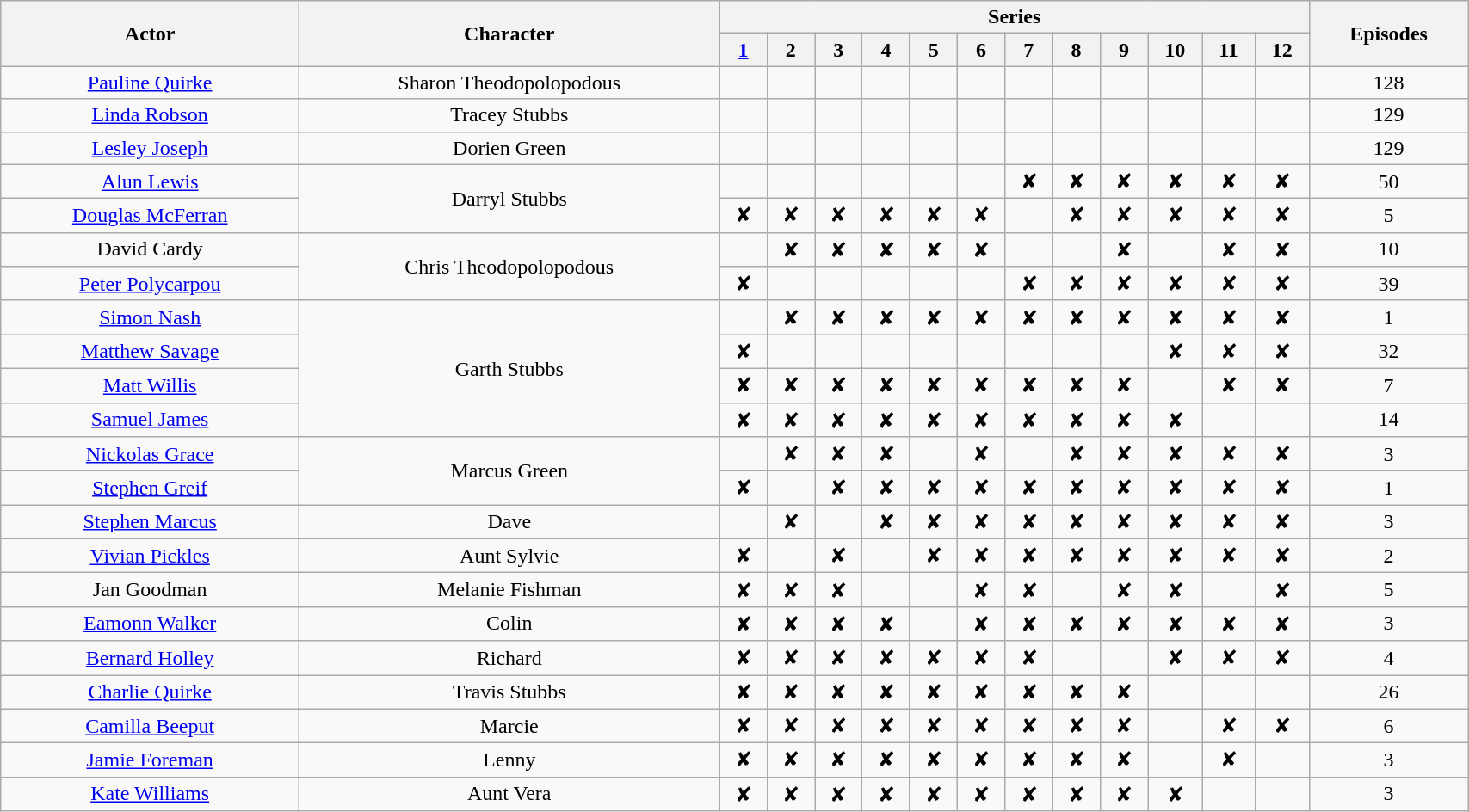<table class="wikitable" style="width:90%; text-align:center;">
<tr>
<th scope="col" rowspan="2">Actor</th>
<th scope="col" rowspan="2">Character</th>
<th colspan="12" scope="col">Series</th>
<th scope="col" rowspan="2">Episodes</th>
</tr>
<tr>
<th scope="col"><a href='#'>1</a></th>
<th scope="col">2</th>
<th scope="col">3</th>
<th scope="col">4</th>
<th scope="col">5</th>
<th scope="col">6</th>
<th scope="col">7</th>
<th scope="col">8</th>
<th scope="col">9</th>
<th scope="col">10</th>
<th scope="col">11</th>
<th scope="col">12</th>
</tr>
<tr>
<td><a href='#'>Pauline Quirke</a></td>
<td>Sharon Theodopolopodous</td>
<td></td>
<td></td>
<td></td>
<td></td>
<td></td>
<td></td>
<td></td>
<td></td>
<td></td>
<td></td>
<td></td>
<td></td>
<td>128</td>
</tr>
<tr>
<td><a href='#'>Linda Robson</a></td>
<td>Tracey Stubbs</td>
<td></td>
<td></td>
<td></td>
<td></td>
<td></td>
<td></td>
<td></td>
<td></td>
<td></td>
<td></td>
<td></td>
<td></td>
<td>129</td>
</tr>
<tr>
<td><a href='#'>Lesley Joseph</a></td>
<td>Dorien Green</td>
<td></td>
<td></td>
<td></td>
<td></td>
<td></td>
<td></td>
<td></td>
<td></td>
<td></td>
<td></td>
<td></td>
<td></td>
<td>129</td>
</tr>
<tr>
<td><a href='#'>Alun Lewis</a></td>
<td rowspan="2">Darryl Stubbs</td>
<td></td>
<td></td>
<td></td>
<td></td>
<td></td>
<td></td>
<td align="center">✘</td>
<td align="center">✘</td>
<td align="center">✘</td>
<td align="center">✘</td>
<td align="center">✘</td>
<td align="center">✘</td>
<td>50</td>
</tr>
<tr>
<td><a href='#'>Douglas McFerran</a></td>
<td align="center">✘</td>
<td align="center">✘</td>
<td align="center">✘</td>
<td align="center">✘</td>
<td align="center">✘</td>
<td align="center">✘</td>
<td></td>
<td align="center">✘</td>
<td align="center">✘</td>
<td align="center">✘</td>
<td align="center">✘</td>
<td align="center">✘</td>
<td>5</td>
</tr>
<tr>
<td>David Cardy</td>
<td rowspan="2">Chris Theodopolopodous</td>
<td></td>
<td align="center">✘</td>
<td align="center">✘</td>
<td align="center">✘</td>
<td align="center">✘</td>
<td align="center">✘</td>
<td></td>
<td></td>
<td align="center">✘</td>
<td></td>
<td align="center">✘</td>
<td align="center">✘</td>
<td>10</td>
</tr>
<tr>
<td><a href='#'>Peter Polycarpou</a></td>
<td align="center">✘</td>
<td></td>
<td></td>
<td></td>
<td></td>
<td></td>
<td align="center">✘</td>
<td align="center">✘</td>
<td align="center">✘</td>
<td align="center">✘</td>
<td align="center">✘</td>
<td align="center">✘</td>
<td>39</td>
</tr>
<tr>
<td><a href='#'>Simon Nash</a></td>
<td rowspan="4">Garth Stubbs</td>
<td></td>
<td align="center">✘</td>
<td align="center">✘</td>
<td align="center">✘</td>
<td align="center">✘</td>
<td align="center">✘</td>
<td align="center">✘</td>
<td align="center">✘</td>
<td align="center">✘</td>
<td align="center">✘</td>
<td align="center">✘</td>
<td align="center">✘</td>
<td>1</td>
</tr>
<tr>
<td><a href='#'>Matthew Savage</a></td>
<td align="center">✘</td>
<td></td>
<td></td>
<td></td>
<td></td>
<td></td>
<td></td>
<td></td>
<td></td>
<td align="center">✘</td>
<td align="center">✘</td>
<td align="center">✘</td>
<td>32</td>
</tr>
<tr>
<td><a href='#'>Matt Willis</a></td>
<td align="center">✘</td>
<td align="center">✘</td>
<td align="center">✘</td>
<td align="center">✘</td>
<td align="center">✘</td>
<td align="center">✘</td>
<td align="center">✘</td>
<td align="center">✘</td>
<td align="center">✘</td>
<td></td>
<td align="center">✘</td>
<td align="center">✘</td>
<td>7</td>
</tr>
<tr>
<td><a href='#'>Samuel James</a></td>
<td align="center">✘</td>
<td align="center">✘</td>
<td align="center">✘</td>
<td align="center">✘</td>
<td align="center">✘</td>
<td align="center">✘</td>
<td align="center">✘</td>
<td align="center">✘</td>
<td align="center">✘</td>
<td align="center">✘</td>
<td></td>
<td></td>
<td>14</td>
</tr>
<tr>
<td><a href='#'>Nickolas Grace</a></td>
<td rowspan="2">Marcus Green</td>
<td></td>
<td align="center">✘</td>
<td align="center">✘</td>
<td align="center">✘</td>
<td></td>
<td align="center">✘</td>
<td></td>
<td align="center">✘</td>
<td align="center">✘</td>
<td align="center">✘</td>
<td align="center">✘</td>
<td align="center">✘</td>
<td>3</td>
</tr>
<tr>
<td><a href='#'>Stephen Greif</a></td>
<td align="center">✘</td>
<td></td>
<td align="center">✘</td>
<td align="center">✘</td>
<td align="center">✘</td>
<td align="center">✘</td>
<td align="center">✘</td>
<td align="center">✘</td>
<td align="center">✘</td>
<td align="center">✘</td>
<td align="center">✘</td>
<td align="center">✘</td>
<td>1</td>
</tr>
<tr>
<td><a href='#'>Stephen Marcus</a></td>
<td>Dave</td>
<td></td>
<td align="center">✘</td>
<td></td>
<td align="center">✘</td>
<td align="center">✘</td>
<td align="center">✘</td>
<td align="center">✘</td>
<td align="center">✘</td>
<td align="center">✘</td>
<td align="center">✘</td>
<td align="center">✘</td>
<td align="center">✘</td>
<td>3</td>
</tr>
<tr>
<td><a href='#'>Vivian Pickles</a></td>
<td>Aunt Sylvie</td>
<td align="center">✘</td>
<td></td>
<td align="center">✘</td>
<td></td>
<td align="center">✘</td>
<td align="center">✘</td>
<td align="center">✘</td>
<td align="center">✘</td>
<td align="center">✘</td>
<td align="center">✘</td>
<td align="center">✘</td>
<td align="center">✘</td>
<td>2</td>
</tr>
<tr>
<td>Jan Goodman</td>
<td>Melanie Fishman</td>
<td align="center">✘</td>
<td align="center">✘</td>
<td align="center">✘</td>
<td></td>
<td></td>
<td align="center">✘</td>
<td align="center">✘</td>
<td></td>
<td align="center">✘</td>
<td align="center">✘</td>
<td></td>
<td align="center">✘</td>
<td>5</td>
</tr>
<tr>
<td><a href='#'>Eamonn Walker</a></td>
<td>Colin</td>
<td align="center">✘</td>
<td align="center">✘</td>
<td align="center">✘</td>
<td {align="center">✘</td>
<td></td>
<td align="center">✘</td>
<td align="center">✘</td>
<td align="center">✘</td>
<td align="center">✘</td>
<td align="center">✘</td>
<td align="center">✘</td>
<td align="center">✘</td>
<td>3</td>
</tr>
<tr>
<td><a href='#'>Bernard Holley</a></td>
<td>Richard</td>
<td align="center">✘</td>
<td align="center">✘</td>
<td align="center">✘</td>
<td align="center">✘</td>
<td align="center">✘</td>
<td align="center">✘</td>
<td align="center">✘</td>
<td></td>
<td></td>
<td align="center">✘</td>
<td align="center">✘</td>
<td align="center">✘</td>
<td>4</td>
</tr>
<tr>
<td><a href='#'>Charlie Quirke</a></td>
<td>Travis Stubbs</td>
<td align="center">✘</td>
<td align="center">✘</td>
<td align="center">✘</td>
<td align="center">✘</td>
<td align="center">✘</td>
<td align="center">✘</td>
<td align="center">✘</td>
<td align="center">✘</td>
<td align="center">✘</td>
<td></td>
<td></td>
<td></td>
<td>26</td>
</tr>
<tr>
<td><a href='#'>Camilla Beeput</a></td>
<td>Marcie</td>
<td align="center">✘</td>
<td align="center">✘</td>
<td align="center">✘</td>
<td align="center">✘</td>
<td align="center">✘</td>
<td align="center">✘</td>
<td align="center">✘</td>
<td align="center">✘</td>
<td align="center">✘</td>
<td></td>
<td align="center">✘</td>
<td align="center">✘</td>
<td>6</td>
</tr>
<tr>
<td><a href='#'>Jamie Foreman</a></td>
<td>Lenny</td>
<td align="center">✘</td>
<td align="center">✘</td>
<td align="center">✘</td>
<td align="center">✘</td>
<td align="center">✘</td>
<td align="center">✘</td>
<td align="center">✘</td>
<td align="center">✘</td>
<td align="center">✘</td>
<td></td>
<td align="center">✘</td>
<td></td>
<td>3</td>
</tr>
<tr>
<td><a href='#'>Kate Williams</a></td>
<td>Aunt Vera</td>
<td align="center">✘</td>
<td align="center">✘</td>
<td align="center">✘</td>
<td align="center">✘</td>
<td align="center">✘</td>
<td align="center">✘</td>
<td align="center">✘</td>
<td align="center">✘</td>
<td align="center">✘</td>
<td align="center">✘</td>
<td></td>
<td></td>
<td>3</td>
</tr>
</table>
